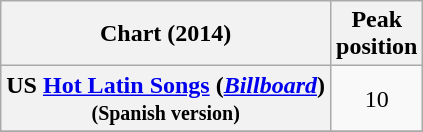<table class="wikitable sortable plainrowheaders" style="text-align:center">
<tr>
<th scope="col">Chart (2014)</th>
<th scope="col">Peak<br>position</th>
</tr>
<tr>
<th scope="row">US <a href='#'>Hot Latin Songs</a> (<em><a href='#'>Billboard</a></em>)<br><small>(Spanish version)</small></th>
<td>10</td>
</tr>
<tr>
</tr>
<tr>
</tr>
<tr>
</tr>
<tr>
</tr>
</table>
